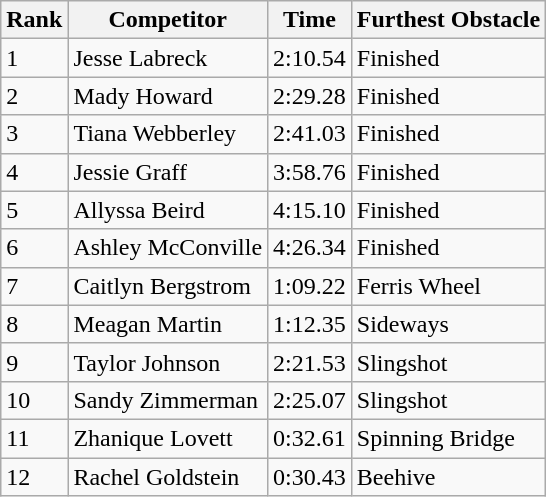<table class="wikitable sortable mw-collapsible">
<tr>
<th>Rank</th>
<th>Competitor</th>
<th>Time</th>
<th>Furthest Obstacle</th>
</tr>
<tr>
<td>1</td>
<td>Jesse Labreck</td>
<td>2:10.54</td>
<td>Finished</td>
</tr>
<tr>
<td>2</td>
<td>Mady Howard</td>
<td>2:29.28</td>
<td>Finished</td>
</tr>
<tr>
<td>3</td>
<td>Tiana Webberley</td>
<td>2:41.03</td>
<td>Finished</td>
</tr>
<tr>
<td>4</td>
<td>Jessie Graff</td>
<td>3:58.76</td>
<td>Finished</td>
</tr>
<tr>
<td>5</td>
<td>Allyssa Beird</td>
<td>4:15.10</td>
<td>Finished</td>
</tr>
<tr>
<td>6</td>
<td>Ashley McConville</td>
<td>4:26.34</td>
<td>Finished</td>
</tr>
<tr>
<td>7</td>
<td>Caitlyn Bergstrom</td>
<td>1:09.22</td>
<td>Ferris Wheel</td>
</tr>
<tr>
<td>8</td>
<td>Meagan Martin</td>
<td>1:12.35</td>
<td>Sideways</td>
</tr>
<tr>
<td>9</td>
<td>Taylor Johnson</td>
<td>2:21.53</td>
<td>Slingshot</td>
</tr>
<tr>
<td>10</td>
<td>Sandy Zimmerman</td>
<td>2:25.07</td>
<td>Slingshot</td>
</tr>
<tr>
<td>11</td>
<td>Zhanique Lovett</td>
<td>0:32.61</td>
<td>Spinning Bridge</td>
</tr>
<tr>
<td>12</td>
<td>Rachel Goldstein</td>
<td>0:30.43</td>
<td>Beehive</td>
</tr>
</table>
